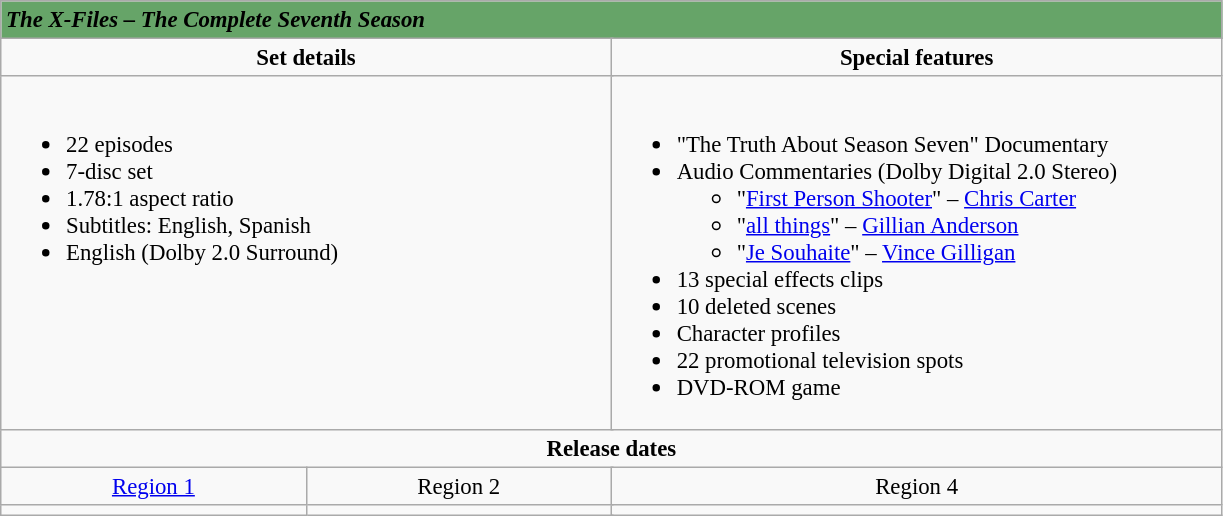<table class="wikitable" style="font-size: 95%;">
<tr style="background:#66A468">
<td colspan="8"><strong><em>The X-Files – The Complete Seventh Season</em></strong></td>
</tr>
<tr valign="top">
<td align="center" width="400" colspan="4"><strong>Set details</strong></td>
<td width="400" align="center" colspan="4"><strong>Special features</strong></td>
</tr>
<tr valign="top">
<td colspan="4" align="left" width="400"><br><ul><li>22 episodes</li><li>7-disc set</li><li>1.78:1 aspect ratio</li><li>Subtitles: English, Spanish</li><li>English (Dolby 2.0 Surround)</li></ul></td>
<td colspan="4" align="left" width="400"><br><ul><li>"The Truth About Season Seven" Documentary</li><li>Audio Commentaries (Dolby Digital 2.0 Stereo)<ul><li>"<a href='#'>First Person Shooter</a>" – <a href='#'>Chris Carter</a></li><li>"<a href='#'>all things</a>" – <a href='#'>Gillian Anderson</a></li><li>"<a href='#'>Je Souhaite</a>" – <a href='#'>Vince Gilligan</a></li></ul></li><li>13 special effects clips</li><li>10 deleted scenes</li><li>Character profiles</li><li>22 promotional television spots</li><li>DVD-ROM game</li></ul></td>
</tr>
<tr>
<td colspan="8" align="center"><strong>Release dates</strong></td>
</tr>
<tr>
<td align="center" rowspan="1" colspan="2" align="center"><a href='#'>Region 1</a></td>
<td align="center" rowspan="1" colspan="2" align="center">Region 2</td>
<td align="center" rowspan="1" colspan="2" align="center">Region 4</td>
</tr>
<tr>
<td align="center" colspan="2" align="center"></td>
<td align="center" colspan="2" align="center"></td>
<td align="center" colspan="2" align="center"></td>
</tr>
</table>
